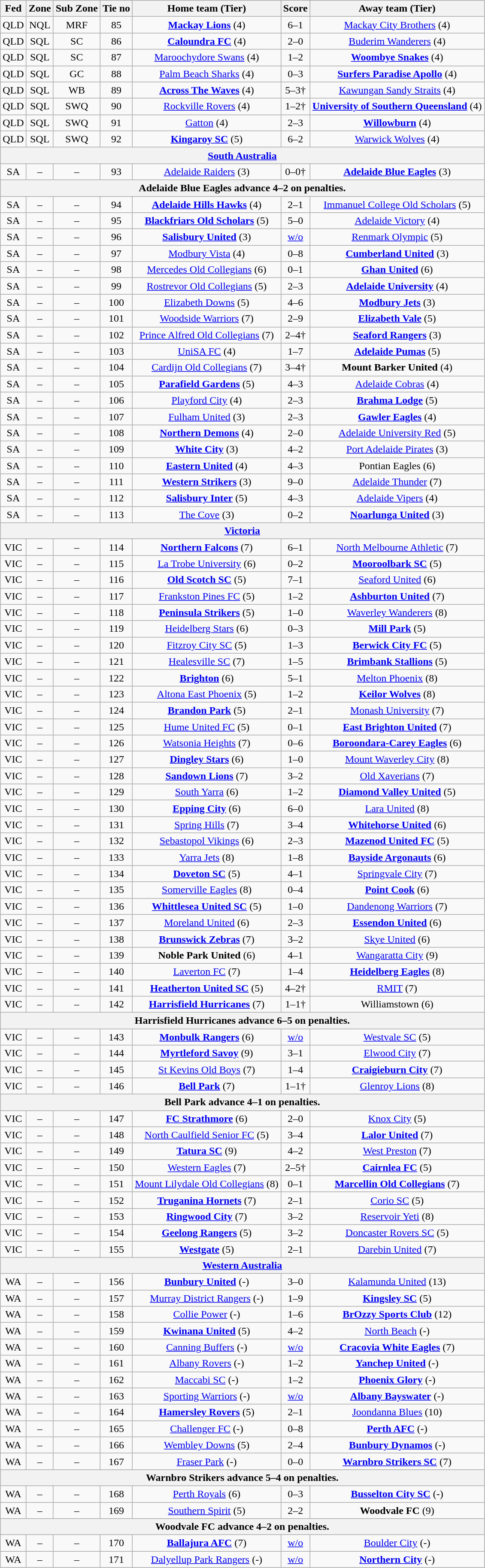<table class="wikitable" style="text-align:center">
<tr>
<th>Fed</th>
<th>Zone</th>
<th>Sub Zone</th>
<th>Tie no</th>
<th>Home team (Tier)</th>
<th>Score</th>
<th>Away team (Tier)</th>
</tr>
<tr>
<td>QLD</td>
<td>NQL</td>
<td>MRF</td>
<td>85</td>
<td><strong><a href='#'>Mackay Lions</a></strong> (4)</td>
<td>6–1</td>
<td><a href='#'>Mackay City Brothers</a> (4)</td>
</tr>
<tr>
<td>QLD</td>
<td>SQL</td>
<td>SC</td>
<td>86</td>
<td><strong><a href='#'>Caloundra FC</a></strong> (4)</td>
<td>2–0</td>
<td><a href='#'>Buderim Wanderers</a> (4)</td>
</tr>
<tr>
<td>QLD</td>
<td>SQL</td>
<td>SC</td>
<td>87</td>
<td><a href='#'>Maroochydore Swans</a> (4)</td>
<td>1–2</td>
<td><strong><a href='#'>Woombye Snakes</a></strong> (4)</td>
</tr>
<tr>
<td>QLD</td>
<td>SQL</td>
<td>GC</td>
<td>88</td>
<td><a href='#'>Palm Beach Sharks</a> (4)</td>
<td>0–3</td>
<td><strong><a href='#'>Surfers Paradise Apollo</a></strong> (4)</td>
</tr>
<tr>
<td>QLD</td>
<td>SQL</td>
<td>WB</td>
<td>89</td>
<td><strong><a href='#'>Across The Waves</a></strong> (4)</td>
<td>5–3†</td>
<td><a href='#'>Kawungan Sandy Straits</a> (4)</td>
</tr>
<tr>
<td>QLD</td>
<td>SQL</td>
<td>SWQ</td>
<td>90</td>
<td><a href='#'>Rockville Rovers</a> (4)</td>
<td>1–2†</td>
<td><strong><a href='#'>University of Southern Queensland</a></strong> (4)</td>
</tr>
<tr>
<td>QLD</td>
<td>SQL</td>
<td>SWQ</td>
<td>91</td>
<td><a href='#'>Gatton</a> (4)</td>
<td>2–3</td>
<td><strong><a href='#'>Willowburn</a></strong> (4)</td>
</tr>
<tr>
<td>QLD</td>
<td>SQL</td>
<td>SWQ</td>
<td>92</td>
<td><strong><a href='#'>Kingaroy SC</a></strong> (5)</td>
<td>6–2</td>
<td><a href='#'>Warwick Wolves</a> (4)</td>
</tr>
<tr>
<th colspan=7><a href='#'>South Australia</a></th>
</tr>
<tr>
<td>SA</td>
<td>–</td>
<td>–</td>
<td>93</td>
<td><a href='#'>Adelaide Raiders</a> (3)</td>
<td>0–0†</td>
<td><strong><a href='#'>Adelaide Blue Eagles</a></strong> (3)</td>
</tr>
<tr>
<th colspan=7>Adelaide Blue Eagles advance 4–2 on penalties.</th>
</tr>
<tr>
<td>SA</td>
<td>–</td>
<td>–</td>
<td>94</td>
<td><strong><a href='#'>Adelaide Hills Hawks</a></strong> (4)</td>
<td>2–1</td>
<td><a href='#'>Immanuel College Old Scholars</a> (5)</td>
</tr>
<tr>
<td>SA</td>
<td>–</td>
<td>–</td>
<td>95</td>
<td><strong><a href='#'>Blackfriars Old Scholars</a></strong> (5)</td>
<td>5–0</td>
<td><a href='#'>Adelaide Victory</a> (4)</td>
</tr>
<tr>
<td>SA</td>
<td>–</td>
<td>–</td>
<td>96</td>
<td><strong><a href='#'>Salisbury United</a></strong> (3)</td>
<td><a href='#'>w/o</a></td>
<td><a href='#'>Renmark Olympic</a> (5)</td>
</tr>
<tr>
<td>SA</td>
<td>–</td>
<td>–</td>
<td>97</td>
<td><a href='#'>Modbury Vista</a> (4)</td>
<td>0–8</td>
<td><strong><a href='#'>Cumberland United</a></strong> (3)</td>
</tr>
<tr>
<td>SA</td>
<td>–</td>
<td>–</td>
<td>98</td>
<td><a href='#'>Mercedes Old Collegians</a> (6)</td>
<td>0–1</td>
<td><strong><a href='#'>Ghan United</a></strong> (6)</td>
</tr>
<tr>
<td>SA</td>
<td>–</td>
<td>–</td>
<td>99</td>
<td><a href='#'>Rostrevor Old Collegians</a> (5)</td>
<td>2–3</td>
<td><strong><a href='#'>Adelaide University</a></strong> (4)</td>
</tr>
<tr>
<td>SA</td>
<td>–</td>
<td>–</td>
<td>100</td>
<td><a href='#'>Elizabeth Downs</a> (5)</td>
<td>4–6</td>
<td><strong><a href='#'>Modbury Jets</a></strong> (3)</td>
</tr>
<tr>
<td>SA</td>
<td>–</td>
<td>–</td>
<td>101</td>
<td><a href='#'>Woodside Warriors</a> (7)</td>
<td>2–9</td>
<td><strong><a href='#'>Elizabeth Vale</a></strong> (5)</td>
</tr>
<tr>
<td>SA</td>
<td>–</td>
<td>–</td>
<td>102</td>
<td><a href='#'>Prince Alfred Old Collegians</a> (7)</td>
<td>2–4†</td>
<td><strong><a href='#'>Seaford Rangers</a></strong> (3)</td>
</tr>
<tr>
<td>SA</td>
<td>–</td>
<td>–</td>
<td>103</td>
<td><a href='#'>UniSA FC</a> (4)</td>
<td>1–7</td>
<td><strong><a href='#'>Adelaide Pumas</a></strong> (5)</td>
</tr>
<tr>
<td>SA</td>
<td>–</td>
<td>–</td>
<td>104</td>
<td><a href='#'>Cardijn Old Collegians</a>  (7)</td>
<td>3–4†</td>
<td><strong>Mount Barker United</strong> (4)</td>
</tr>
<tr>
<td>SA</td>
<td>–</td>
<td>–</td>
<td>105</td>
<td><strong><a href='#'>Parafield Gardens</a></strong> (5)</td>
<td>4–3</td>
<td><a href='#'>Adelaide Cobras</a> (4)</td>
</tr>
<tr>
<td>SA</td>
<td>–</td>
<td>–</td>
<td>106</td>
<td><a href='#'>Playford City</a> (4)</td>
<td>2–3</td>
<td><strong><a href='#'>Brahma Lodge</a></strong> (5)</td>
</tr>
<tr>
<td>SA</td>
<td>–</td>
<td>–</td>
<td>107</td>
<td><a href='#'>Fulham United</a> (3)</td>
<td>2–3</td>
<td><strong><a href='#'>Gawler Eagles</a></strong> (4)</td>
</tr>
<tr>
<td>SA</td>
<td>–</td>
<td>–</td>
<td>108</td>
<td><strong><a href='#'>Northern Demons</a></strong> (4)</td>
<td>2–0</td>
<td><a href='#'>Adelaide University Red</a> (5)</td>
</tr>
<tr>
<td>SA</td>
<td>–</td>
<td>–</td>
<td>109</td>
<td><strong><a href='#'>White City</a></strong> (3)</td>
<td>4–2</td>
<td><a href='#'>Port Adelaide Pirates</a> (3)</td>
</tr>
<tr>
<td>SA</td>
<td>–</td>
<td>–</td>
<td>110</td>
<td><strong><a href='#'>Eastern United</a></strong> (4)</td>
<td>4–3</td>
<td>Pontian Eagles (6)</td>
</tr>
<tr>
<td>SA</td>
<td>–</td>
<td>–</td>
<td>111</td>
<td><strong><a href='#'>Western Strikers</a></strong> (3)</td>
<td>9–0</td>
<td><a href='#'>Adelaide Thunder</a> (7)</td>
</tr>
<tr>
<td>SA</td>
<td>–</td>
<td>–</td>
<td>112</td>
<td><strong><a href='#'>Salisbury Inter</a></strong> (5)</td>
<td>4–3</td>
<td><a href='#'>Adelaide Vipers</a> (4)</td>
</tr>
<tr>
<td>SA</td>
<td>–</td>
<td>–</td>
<td>113</td>
<td><a href='#'>The Cove</a> (3)</td>
<td>0–2</td>
<td><strong><a href='#'>Noarlunga United</a></strong> (3)</td>
</tr>
<tr>
<th colspan=7><a href='#'>Victoria</a></th>
</tr>
<tr>
<td>VIC</td>
<td>–</td>
<td>–</td>
<td>114</td>
<td><strong><a href='#'>Northern Falcons</a></strong> (7)</td>
<td>6–1</td>
<td><a href='#'>North Melbourne Athletic</a> (7)</td>
</tr>
<tr>
<td>VIC</td>
<td>–</td>
<td>–</td>
<td>115</td>
<td><a href='#'>La Trobe University</a> (6)</td>
<td>0–2</td>
<td><strong><a href='#'>Mooroolbark SC</a></strong> (5)</td>
</tr>
<tr>
<td>VIC</td>
<td>–</td>
<td>–</td>
<td>116</td>
<td><strong><a href='#'>Old Scotch SC</a></strong> (5)</td>
<td>7–1</td>
<td><a href='#'>Seaford United</a> (6)</td>
</tr>
<tr>
<td>VIC</td>
<td>–</td>
<td>–</td>
<td>117</td>
<td><a href='#'>Frankston Pines FC</a> (5)</td>
<td>1–2</td>
<td><strong><a href='#'>Ashburton United</a></strong> (7)</td>
</tr>
<tr>
<td>VIC</td>
<td>–</td>
<td>–</td>
<td>118</td>
<td><strong><a href='#'>Peninsula Strikers</a></strong> (5)</td>
<td>1–0</td>
<td><a href='#'>Waverley Wanderers</a> (8)</td>
</tr>
<tr>
<td>VIC</td>
<td>–</td>
<td>–</td>
<td>119</td>
<td><a href='#'>Heidelberg Stars</a> (6)</td>
<td>0–3</td>
<td><strong><a href='#'>Mill Park</a></strong> (5)</td>
</tr>
<tr>
<td>VIC</td>
<td>–</td>
<td>–</td>
<td>120</td>
<td><a href='#'>Fitzroy City SC</a> (5)</td>
<td>1–3</td>
<td><strong><a href='#'>Berwick City FC</a></strong> (5)</td>
</tr>
<tr>
<td>VIC</td>
<td>–</td>
<td>–</td>
<td>121</td>
<td><a href='#'>Healesville SC</a> (7)</td>
<td>1–5</td>
<td><strong><a href='#'>Brimbank Stallions</a></strong> (5)</td>
</tr>
<tr>
<td>VIC</td>
<td>–</td>
<td>–</td>
<td>122</td>
<td><strong><a href='#'>Brighton</a></strong> (6)</td>
<td>5–1</td>
<td><a href='#'>Melton Phoenix</a> (8)</td>
</tr>
<tr>
<td>VIC</td>
<td>–</td>
<td>–</td>
<td>123</td>
<td><a href='#'>Altona East Phoenix</a> (5)</td>
<td>1–2</td>
<td><strong><a href='#'>Keilor Wolves</a></strong> (8)</td>
</tr>
<tr>
<td>VIC</td>
<td>–</td>
<td>–</td>
<td>124</td>
<td><strong><a href='#'>Brandon Park</a></strong> (5)</td>
<td>2–1</td>
<td><a href='#'>Monash University</a> (7)</td>
</tr>
<tr>
<td>VIC</td>
<td>–</td>
<td>–</td>
<td>125</td>
<td><a href='#'>Hume United FC</a> (5)</td>
<td>0–1</td>
<td><strong><a href='#'>East Brighton United</a></strong> (7)</td>
</tr>
<tr>
<td>VIC</td>
<td>–</td>
<td>–</td>
<td>126</td>
<td><a href='#'>Watsonia Heights</a> (7)</td>
<td>0–6</td>
<td><strong><a href='#'>Boroondara-Carey Eagles</a></strong> (6)</td>
</tr>
<tr>
<td>VIC</td>
<td>–</td>
<td>–</td>
<td>127</td>
<td><strong><a href='#'>Dingley Stars</a></strong> (6)</td>
<td>1–0</td>
<td><a href='#'>Mount Waverley City</a> (8)</td>
</tr>
<tr>
<td>VIC</td>
<td>–</td>
<td>–</td>
<td>128</td>
<td><strong><a href='#'>Sandown Lions</a></strong> (7)</td>
<td>3–2</td>
<td><a href='#'>Old Xaverians</a> (7)</td>
</tr>
<tr>
<td>VIC</td>
<td>–</td>
<td>–</td>
<td>129</td>
<td><a href='#'>South Yarra</a> (6)</td>
<td>1–2</td>
<td><strong><a href='#'>Diamond Valley United</a></strong> (5)</td>
</tr>
<tr>
<td>VIC</td>
<td>–</td>
<td>–</td>
<td>130</td>
<td><strong><a href='#'>Epping City</a></strong> (6)</td>
<td>6–0</td>
<td><a href='#'>Lara United</a> (8)</td>
</tr>
<tr>
<td>VIC</td>
<td>–</td>
<td>–</td>
<td>131</td>
<td><a href='#'>Spring Hills</a> (7)</td>
<td>3–4</td>
<td><strong><a href='#'>Whitehorse United</a></strong> (6)</td>
</tr>
<tr>
<td>VIC</td>
<td>–</td>
<td>–</td>
<td>132</td>
<td><a href='#'>Sebastopol Vikings</a> (6)</td>
<td>2–3</td>
<td><strong><a href='#'>Mazenod United FC</a></strong> (5)</td>
</tr>
<tr>
<td>VIC</td>
<td>–</td>
<td>–</td>
<td>133</td>
<td><a href='#'>Yarra Jets</a> (8)</td>
<td>1–8</td>
<td><strong><a href='#'>Bayside Argonauts</a></strong> (6)</td>
</tr>
<tr>
<td>VIC</td>
<td>–</td>
<td>–</td>
<td>134</td>
<td><strong><a href='#'>Doveton SC</a></strong> (5)</td>
<td>4–1</td>
<td><a href='#'>Springvale City</a> (7)</td>
</tr>
<tr>
<td>VIC</td>
<td>–</td>
<td>–</td>
<td>135</td>
<td><a href='#'>Somerville Eagles</a> (8)</td>
<td>0–4</td>
<td><strong><a href='#'>Point Cook</a></strong> (6)</td>
</tr>
<tr>
<td>VIC</td>
<td>–</td>
<td>–</td>
<td>136</td>
<td><strong><a href='#'>Whittlesea United SC</a></strong> (5)</td>
<td>1–0</td>
<td><a href='#'>Dandenong Warriors</a> (7)</td>
</tr>
<tr>
<td>VIC</td>
<td>–</td>
<td>–</td>
<td>137</td>
<td><a href='#'>Moreland United</a> (6)</td>
<td>2–3</td>
<td><strong><a href='#'>Essendon United</a></strong> (6)</td>
</tr>
<tr>
<td>VIC</td>
<td>–</td>
<td>–</td>
<td>138</td>
<td><strong><a href='#'>Brunswick Zebras</a></strong> (7)</td>
<td>3–2</td>
<td><a href='#'>Skye United</a> (6)</td>
</tr>
<tr>
<td>VIC</td>
<td>–</td>
<td>–</td>
<td>139</td>
<td><strong>Noble Park United</strong> (6)</td>
<td>4–1</td>
<td><a href='#'>Wangaratta City</a> (9)</td>
</tr>
<tr>
<td>VIC</td>
<td>–</td>
<td>–</td>
<td>140</td>
<td><a href='#'>Laverton FC</a> (7)</td>
<td>1–4</td>
<td><strong><a href='#'>Heidelberg Eagles</a></strong> (8)</td>
</tr>
<tr>
<td>VIC</td>
<td>–</td>
<td>–</td>
<td>141</td>
<td><strong><a href='#'>Heatherton United SC</a></strong> (5)</td>
<td>4–2†</td>
<td><a href='#'>RMIT</a> (7)</td>
</tr>
<tr>
<td>VIC</td>
<td>–</td>
<td>–</td>
<td>142</td>
<td><strong><a href='#'>Harrisfield Hurricanes</a></strong> (7)</td>
<td>1–1†</td>
<td>Williamstown (6)</td>
</tr>
<tr>
<th colspan=7>Harrisfield Hurricanes advance 6–5 on penalties.</th>
</tr>
<tr>
<td>VIC</td>
<td>–</td>
<td>–</td>
<td>143</td>
<td><strong><a href='#'>Monbulk Rangers</a></strong> (6)</td>
<td><a href='#'>w/o</a></td>
<td><a href='#'>Westvale SC</a> (5)</td>
</tr>
<tr>
<td>VIC</td>
<td>–</td>
<td>–</td>
<td>144</td>
<td><strong><a href='#'>Myrtleford Savoy</a></strong> (9)</td>
<td>3–1</td>
<td><a href='#'>Elwood City</a> (7)</td>
</tr>
<tr>
<td>VIC</td>
<td>–</td>
<td>–</td>
<td>145</td>
<td><a href='#'>St Kevins Old Boys</a> (7)</td>
<td>1–4</td>
<td><strong><a href='#'>Craigieburn City</a></strong> (7)</td>
</tr>
<tr>
<td>VIC</td>
<td>–</td>
<td>–</td>
<td>146</td>
<td><strong><a href='#'>Bell Park</a></strong> (7)</td>
<td>1–1†</td>
<td><a href='#'>Glenroy Lions</a> (8)</td>
</tr>
<tr>
<th colspan=7>Bell Park advance 4–1 on penalties.</th>
</tr>
<tr>
<td>VIC</td>
<td>–</td>
<td>–</td>
<td>147</td>
<td><strong><a href='#'>FC Strathmore</a></strong> (6)</td>
<td>2–0</td>
<td><a href='#'>Knox City</a> (5)</td>
</tr>
<tr>
<td>VIC</td>
<td>–</td>
<td>–</td>
<td>148</td>
<td><a href='#'>North Caulfield Senior FC</a> (5)</td>
<td>3–4</td>
<td><strong><a href='#'>Lalor United</a></strong> (7)</td>
</tr>
<tr>
<td>VIC</td>
<td>–</td>
<td>–</td>
<td>149</td>
<td><strong><a href='#'>Tatura SC</a></strong> (9)</td>
<td>4–2</td>
<td><a href='#'>West Preston</a> (7)</td>
</tr>
<tr>
<td>VIC</td>
<td>–</td>
<td>–</td>
<td>150</td>
<td><a href='#'>Western Eagles</a> (7)</td>
<td>2–5†</td>
<td><strong><a href='#'>Cairnlea FC</a></strong> (5)</td>
</tr>
<tr>
<td>VIC</td>
<td>–</td>
<td>–</td>
<td>151</td>
<td><a href='#'>Mount Lilydale Old Collegians</a> (8)</td>
<td>0–1</td>
<td><strong><a href='#'>Marcellin Old Collegians</a></strong> (7)</td>
</tr>
<tr>
<td>VIC</td>
<td>–</td>
<td>–</td>
<td>152</td>
<td><strong><a href='#'>Truganina Hornets</a></strong> (7)</td>
<td>2–1</td>
<td><a href='#'>Corio SC</a> (5)</td>
</tr>
<tr>
<td>VIC</td>
<td>–</td>
<td>–</td>
<td>153</td>
<td><strong><a href='#'>Ringwood City</a></strong> (7)</td>
<td>3–2</td>
<td><a href='#'>Reservoir Yeti</a> (8)</td>
</tr>
<tr>
<td>VIC</td>
<td>–</td>
<td>–</td>
<td>154</td>
<td><strong><a href='#'>Geelong Rangers</a></strong> (5)</td>
<td>3–2</td>
<td><a href='#'>Doncaster Rovers SC</a> (5)</td>
</tr>
<tr>
<td>VIC</td>
<td>–</td>
<td>–</td>
<td>155</td>
<td><strong><a href='#'>Westgate</a></strong> (5)</td>
<td>2–1</td>
<td><a href='#'>Darebin United</a> (7)</td>
</tr>
<tr>
<th colspan=7><a href='#'>Western Australia</a></th>
</tr>
<tr>
<td>WA</td>
<td>–</td>
<td>–</td>
<td>156</td>
<td><strong><a href='#'>Bunbury United</a></strong> (-)</td>
<td>3–0</td>
<td><a href='#'>Kalamunda United</a> (13)</td>
</tr>
<tr>
<td>WA</td>
<td>–</td>
<td>–</td>
<td>157</td>
<td><a href='#'>Murray District Rangers</a> (-)</td>
<td>1–9</td>
<td><strong><a href='#'>Kingsley SC</a></strong> (5)</td>
</tr>
<tr>
<td>WA</td>
<td>–</td>
<td>–</td>
<td>158</td>
<td><a href='#'>Collie Power</a> (-)</td>
<td>1–6</td>
<td><strong><a href='#'>BrOzzy Sports Club</a></strong> (12)</td>
</tr>
<tr>
<td>WA</td>
<td>–</td>
<td>–</td>
<td>159</td>
<td><strong><a href='#'>Kwinana United</a></strong> (5)</td>
<td>4–2</td>
<td><a href='#'>North Beach</a> (-)</td>
</tr>
<tr>
<td>WA</td>
<td>–</td>
<td>–</td>
<td>160</td>
<td><a href='#'>Canning Buffers</a> (-)</td>
<td><a href='#'>w/o</a></td>
<td><strong><a href='#'>Cracovia White Eagles</a></strong> (7)</td>
</tr>
<tr>
<td>WA</td>
<td>–</td>
<td>–</td>
<td>161</td>
<td><a href='#'>Albany Rovers</a> (-)</td>
<td>1–2</td>
<td><strong><a href='#'>Yanchep United</a></strong> (-)</td>
</tr>
<tr>
<td>WA</td>
<td>–</td>
<td>–</td>
<td>162</td>
<td><a href='#'>Maccabi SC</a> (-)</td>
<td>1–2</td>
<td><strong><a href='#'>Phoenix Glory</a></strong> (-)</td>
</tr>
<tr>
<td>WA</td>
<td>–</td>
<td>–</td>
<td>163</td>
<td><a href='#'>Sporting Warriors</a> (-)</td>
<td><a href='#'>w/o</a></td>
<td><strong><a href='#'>Albany Bayswater</a></strong> (-)</td>
</tr>
<tr>
<td>WA</td>
<td>–</td>
<td>–</td>
<td>164</td>
<td><strong><a href='#'>Hamersley Rovers</a></strong> (5)</td>
<td>2–1</td>
<td><a href='#'>Joondanna Blues</a> (10)</td>
</tr>
<tr>
<td>WA</td>
<td>–</td>
<td>–</td>
<td>165</td>
<td><a href='#'>Challenger FC</a> (-)</td>
<td>0–8</td>
<td><strong><a href='#'>Perth AFC</a></strong> (-)</td>
</tr>
<tr>
<td>WA</td>
<td>–</td>
<td>–</td>
<td>166</td>
<td><a href='#'>Wembley Downs</a> (5)</td>
<td>2–4</td>
<td><strong><a href='#'>Bunbury Dynamos</a></strong> (-)</td>
</tr>
<tr>
<td>WA</td>
<td>–</td>
<td>–</td>
<td>167</td>
<td><a href='#'>Fraser Park</a> (-)</td>
<td>0–0</td>
<td><strong><a href='#'>Warnbro Strikers SC</a></strong> (7)</td>
</tr>
<tr>
<th colspan=7>Warnbro Strikers advance 5–4 on penalties.</th>
</tr>
<tr>
<td>WA</td>
<td>–</td>
<td>–</td>
<td>168</td>
<td><a href='#'>Perth Royals</a> (6)</td>
<td>0–3</td>
<td><strong><a href='#'>Busselton City SC</a></strong> (-)</td>
</tr>
<tr>
<td>WA</td>
<td>–</td>
<td>–</td>
<td>169</td>
<td><a href='#'>Southern Spirit</a> (5)</td>
<td>2–2</td>
<td><strong>Woodvale FC</strong> (9)</td>
</tr>
<tr>
<th colspan=7>Woodvale FC advance 4–2 on penalties.</th>
</tr>
<tr>
<td>WA</td>
<td>–</td>
<td>–</td>
<td>170</td>
<td><strong><a href='#'>Ballajura AFC</a></strong> (7)</td>
<td><a href='#'>w/o</a></td>
<td><a href='#'>Boulder City</a> (-)</td>
</tr>
<tr>
<td>WA</td>
<td>–</td>
<td>–</td>
<td>171</td>
<td><a href='#'>Dalyellup Park Rangers</a> (-)</td>
<td><a href='#'>w/o</a></td>
<td><strong><a href='#'>Northern City</a></strong> (-)</td>
</tr>
</table>
